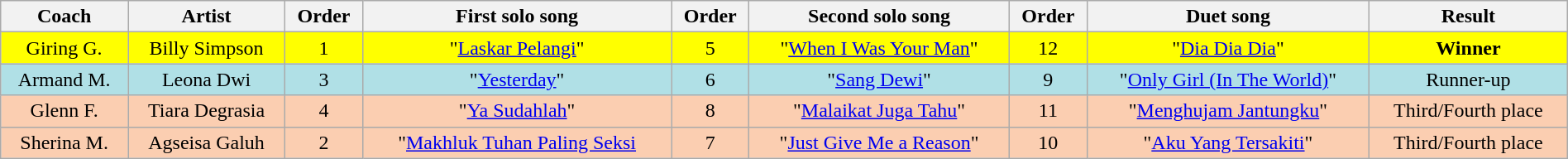<table class="wikitable" style="text-align:center; width:100%;">
<tr>
<th>Coach</th>
<th>Artist</th>
<th>Order</th>
<th>First solo song</th>
<th>Order</th>
<th>Second solo song</th>
<th>Order</th>
<th>Duet song</th>
<th>Result</th>
</tr>
<tr style="background:yellow;">
<td>Giring G.</td>
<td>Billy Simpson</td>
<td>1</td>
<td>"<a href='#'>Laskar Pelangi</a>"</td>
<td>5</td>
<td>"<a href='#'>When I Was Your Man</a>"</td>
<td>12</td>
<td>"<a href='#'>Dia Dia Dia</a>"</td>
<td><strong>Winner</strong></td>
</tr>
<tr style="background:#B0E0E6;">
<td>Armand M.</td>
<td>Leona Dwi</td>
<td>3</td>
<td>"<a href='#'>Yesterday</a>"</td>
<td>6</td>
<td>"<a href='#'>Sang Dewi</a>"</td>
<td>9</td>
<td>"<a href='#'>Only Girl (In The World)</a>"</td>
<td>Runner-up</td>
</tr>
<tr style="background:#FBCEB1;">
<td>Glenn F.</td>
<td>Tiara Degrasia</td>
<td>4</td>
<td>"<a href='#'>Ya Sudahlah</a>"</td>
<td>8</td>
<td>"<a href='#'>Malaikat Juga Tahu</a>"</td>
<td>11</td>
<td>"<a href='#'>Menghujam Jantungku</a>"</td>
<td>Third/Fourth place</td>
</tr>
<tr style="background:#FBCEB1;">
<td>Sherina M.</td>
<td>Agseisa Galuh</td>
<td>2</td>
<td>"<a href='#'>Makhluk Tuhan Paling Seksi</a></td>
<td>7</td>
<td>"<a href='#'>Just Give Me a Reason</a>"</td>
<td>10</td>
<td>"<a href='#'>Aku Yang Tersakiti</a>"</td>
<td>Third/Fourth place</td>
</tr>
</table>
